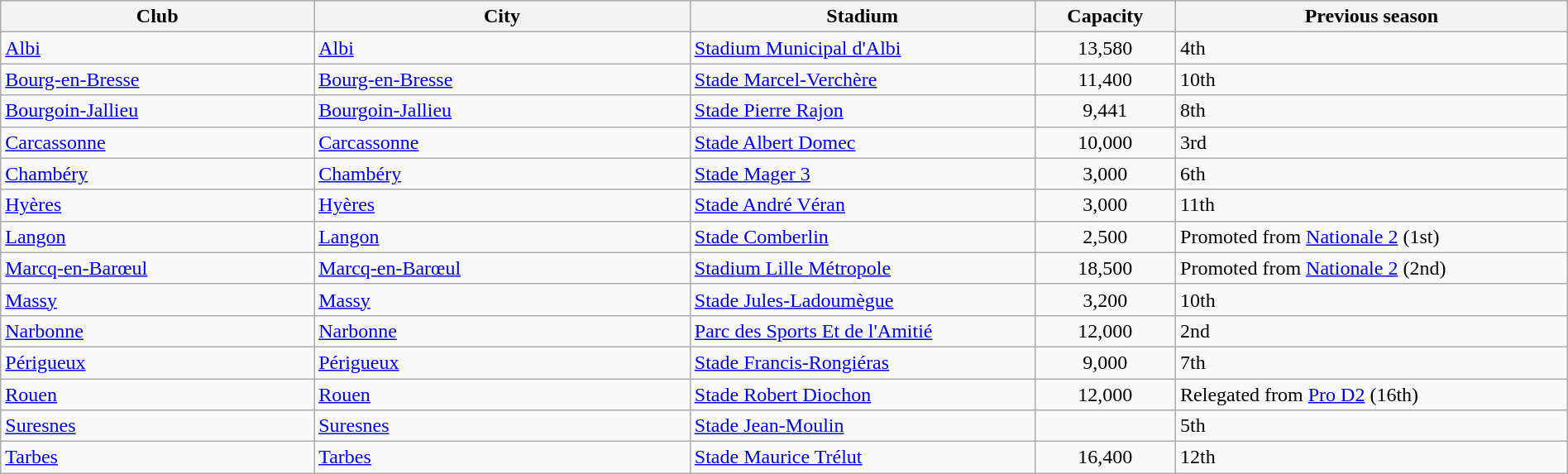<table class="wikitable sortable" width="100%">
<tr>
<th width="20%">Club</th>
<th width="24%">City</th>
<th width="22%">Stadium</th>
<th width="9%">Capacity</th>
<th>Previous season</th>
</tr>
<tr>
<td><a href='#'>Albi</a></td>
<td><a href='#'>Albi</a></td>
<td><a href='#'>Stadium Municipal d'Albi</a></td>
<td align=center>13,580</td>
<td>4th</td>
</tr>
<tr>
<td><a href='#'>Bourg-en-Bresse</a></td>
<td><a href='#'>Bourg-en-Bresse</a></td>
<td><a href='#'>Stade Marcel-Verchère</a></td>
<td align=center>11,400</td>
<td>10th</td>
</tr>
<tr>
<td><a href='#'>Bourgoin-Jallieu</a></td>
<td><a href='#'>Bourgoin-Jallieu</a></td>
<td><a href='#'>Stade Pierre Rajon</a></td>
<td align=center>9,441</td>
<td>8th</td>
</tr>
<tr>
<td><a href='#'>Carcassonne</a></td>
<td><a href='#'>Carcassonne</a></td>
<td><a href='#'>Stade Albert Domec</a></td>
<td align=center>10,000</td>
<td>3rd</td>
</tr>
<tr>
<td><a href='#'>Chambéry</a></td>
<td><a href='#'>Chambéry</a></td>
<td><a href='#'>Stade Mager 3</a></td>
<td align=center>3,000</td>
<td>6th</td>
</tr>
<tr>
<td><a href='#'>Hyères</a></td>
<td><a href='#'>Hyères</a></td>
<td><a href='#'>Stade André Véran</a></td>
<td align=center>3,000</td>
<td>11th</td>
</tr>
<tr>
<td><a href='#'>Langon</a></td>
<td><a href='#'>Langon</a></td>
<td><a href='#'>Stade Comberlin </a></td>
<td align=center>2,500</td>
<td>Promoted from <a href='#'>Nationale 2</a> (1st)</td>
</tr>
<tr>
<td><a href='#'>Marcq-en-Barœul</a></td>
<td><a href='#'>Marcq-en-Barœul</a></td>
<td><a href='#'>Stadium Lille Métropole</a></td>
<td align=center>18,500</td>
<td>Promoted from <a href='#'>Nationale 2</a> (2nd)</td>
</tr>
<tr>
<td><a href='#'>Massy</a></td>
<td><a href='#'>Massy</a></td>
<td><a href='#'>Stade Jules-Ladoumègue</a></td>
<td align=center>3,200</td>
<td>10th</td>
</tr>
<tr>
<td><a href='#'>Narbonne</a></td>
<td><a href='#'>Narbonne</a></td>
<td><a href='#'>Parc des Sports Et de l'Amitié</a></td>
<td align=center>12,000</td>
<td>2nd</td>
</tr>
<tr>
<td><a href='#'>Périgueux</a></td>
<td><a href='#'>Périgueux</a></td>
<td><a href='#'>Stade Francis-Rongiéras</a></td>
<td align=center>9,000</td>
<td>7th</td>
</tr>
<tr>
<td><a href='#'>Rouen</a></td>
<td><a href='#'>Rouen</a></td>
<td><a href='#'>Stade Robert Diochon </a></td>
<td align=center>12,000</td>
<td>Relegated from <a href='#'>Pro D2</a> (16th)</td>
</tr>
<tr>
<td><a href='#'>Suresnes</a></td>
<td><a href='#'>Suresnes</a></td>
<td><a href='#'>Stade Jean-Moulin</a></td>
<td align=center></td>
<td>5th</td>
</tr>
<tr>
<td><a href='#'>Tarbes</a></td>
<td><a href='#'>Tarbes</a></td>
<td><a href='#'>Stade Maurice Trélut</a></td>
<td align=center>16,400</td>
<td>12th</td>
</tr>
</table>
